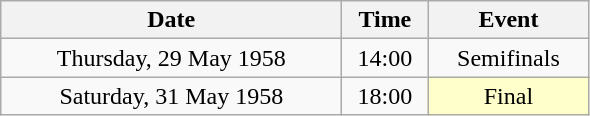<table class = "wikitable" style="text-align:center;">
<tr>
<th width=220>Date</th>
<th width=50>Time</th>
<th width=100>Event</th>
</tr>
<tr>
<td>Thursday, 29 May 1958</td>
<td>14:00</td>
<td>Semifinals</td>
</tr>
<tr>
<td>Saturday, 31 May 1958</td>
<td>18:00</td>
<td bgcolor=ffffcc>Final</td>
</tr>
</table>
